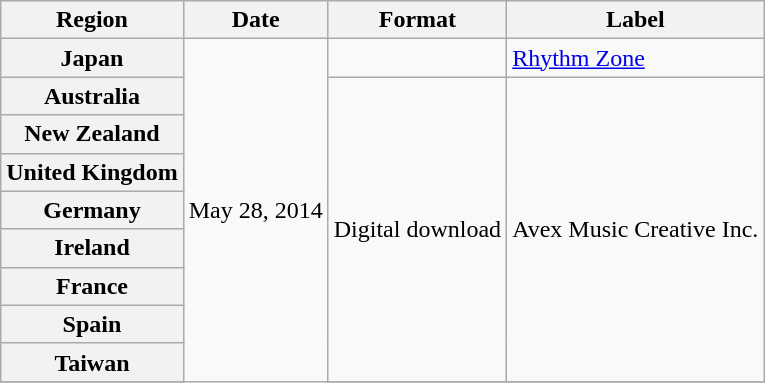<table class="wikitable plainrowheaders">
<tr>
<th scope="col">Region</th>
<th scope="col">Date</th>
<th scope="col">Format</th>
<th scope="col">Label</th>
</tr>
<tr>
<th scope="row">Japan</th>
<td rowspan="11">May 28, 2014</td>
<td></td>
<td><a href='#'>Rhythm Zone</a></td>
</tr>
<tr>
<th scope="row">Australia</th>
<td rowspan="8">Digital download</td>
<td rowspan="8">Avex Music Creative Inc.</td>
</tr>
<tr>
<th scope="row">New Zealand</th>
</tr>
<tr>
<th scope="row">United Kingdom</th>
</tr>
<tr>
<th scope="row">Germany</th>
</tr>
<tr>
<th scope="row">Ireland</th>
</tr>
<tr>
<th scope="row">France</th>
</tr>
<tr>
<th scope="row">Spain</th>
</tr>
<tr>
<th scope="row">Taiwan</th>
</tr>
<tr>
</tr>
</table>
